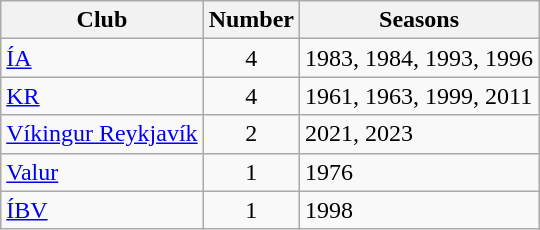<table class="wikitable sortable">
<tr>
<th>Club</th>
<th>Number</th>
<th>Seasons</th>
</tr>
<tr>
<td><a href='#'>ÍA</a></td>
<td style="text-align:center">4</td>
<td>1983, 1984, 1993, 1996</td>
</tr>
<tr>
<td><a href='#'>KR</a></td>
<td style="text-align:center">4</td>
<td>1961, 1963, 1999, 2011</td>
</tr>
<tr>
<td><a href='#'>Víkingur Reykjavík</a></td>
<td style="text-align:center">2</td>
<td>2021, 2023</td>
</tr>
<tr>
<td><a href='#'>Valur</a></td>
<td style="text-align:center">1</td>
<td>1976</td>
</tr>
<tr>
<td><a href='#'>ÍBV</a></td>
<td style="text-align:center">1</td>
<td>1998</td>
</tr>
</table>
